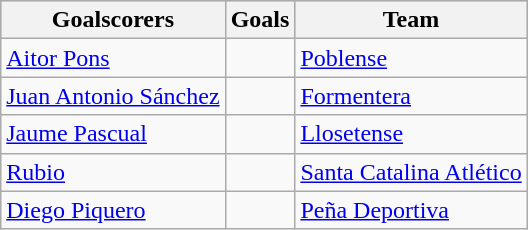<table class="wikitable sortable" class="wikitable">
<tr style="background:#ccc; text-align:center;">
<th>Goalscorers</th>
<th>Goals</th>
<th>Team</th>
</tr>
<tr>
<td> <a href='#'>Aitor Pons</a></td>
<td></td>
<td><a href='#'>Poblense</a></td>
</tr>
<tr>
<td> <a href='#'>Juan Antonio Sánchez</a></td>
<td></td>
<td><a href='#'>Formentera</a></td>
</tr>
<tr>
<td> <a href='#'>Jaume Pascual</a></td>
<td></td>
<td><a href='#'>Llosetense</a></td>
</tr>
<tr>
<td> <a href='#'>Rubio</a></td>
<td></td>
<td><a href='#'>Santa Catalina Atlético</a></td>
</tr>
<tr>
<td> <a href='#'>Diego Piquero</a></td>
<td></td>
<td><a href='#'>Peña Deportiva</a></td>
</tr>
</table>
